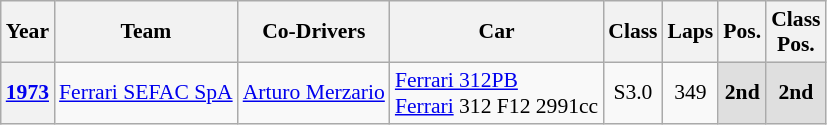<table class="wikitable" style="text-align:center; font-size:90%">
<tr>
<th>Year</th>
<th>Team</th>
<th>Co-Drivers</th>
<th>Car</th>
<th>Class</th>
<th>Laps</th>
<th>Pos.</th>
<th>Class<br>Pos.</th>
</tr>
<tr>
<th><a href='#'>1973</a></th>
<td align="left"> <a href='#'>Ferrari SEFAC SpA</a></td>
<td align="left"> <a href='#'>Arturo Merzario</a></td>
<td align="left"><a href='#'>Ferrari 312PB</a><br><a href='#'>Ferrari</a> 312 F12 2991cc</td>
<td>S3.0</td>
<td>349</td>
<th style="background:#DFDFDF;">2nd</th>
<th style="background:#DFDFDF;">2nd</th>
</tr>
</table>
